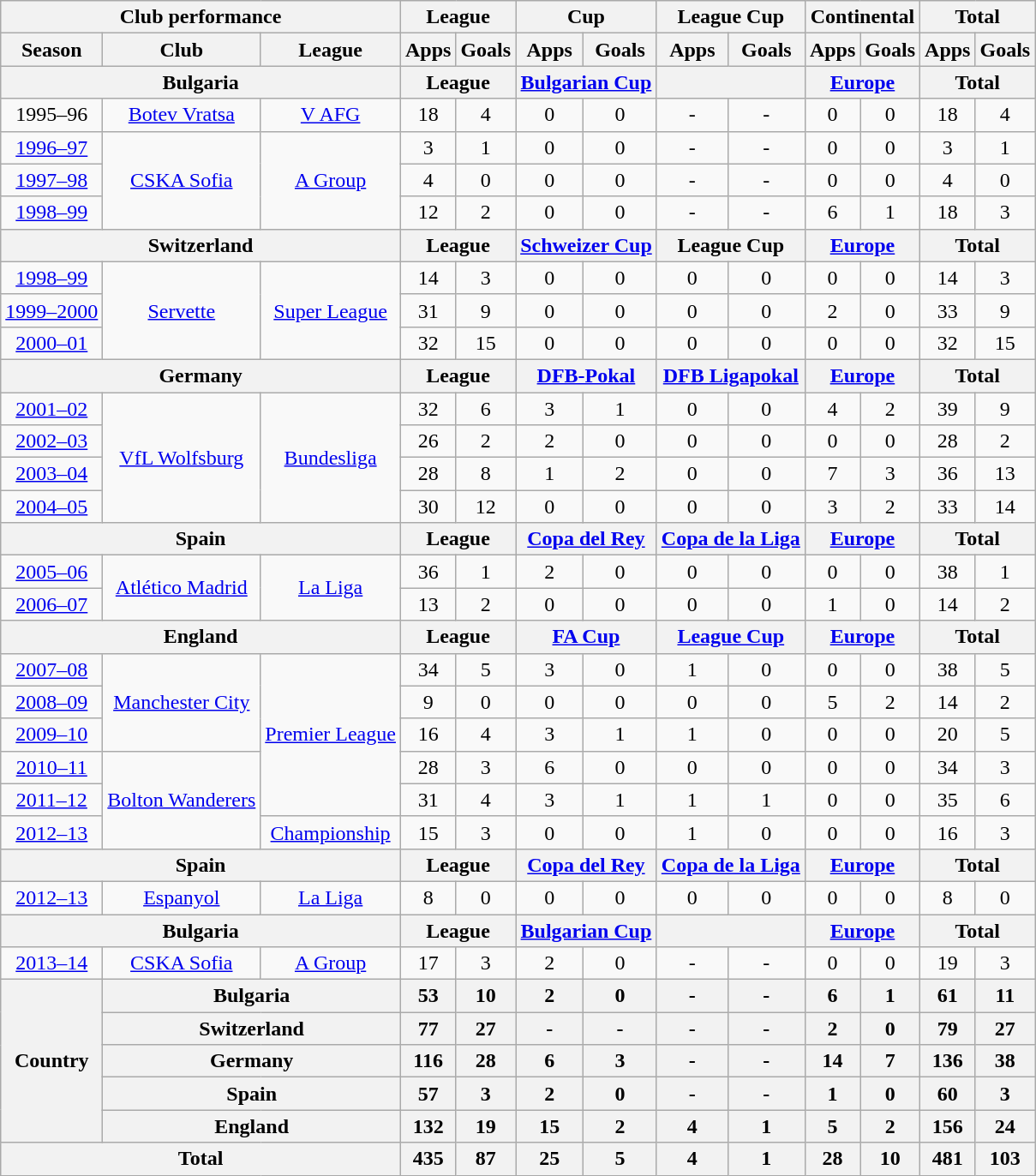<table class="wikitable" style="text-align:center;">
<tr>
<th colspan=3>Club performance</th>
<th colspan=2>League</th>
<th colspan=2>Cup</th>
<th colspan=2>League Cup</th>
<th colspan=2>Continental</th>
<th colspan=2>Total</th>
</tr>
<tr>
<th>Season</th>
<th>Club</th>
<th>League</th>
<th>Apps</th>
<th>Goals</th>
<th>Apps</th>
<th>Goals</th>
<th>Apps</th>
<th>Goals</th>
<th>Apps</th>
<th>Goals</th>
<th>Apps</th>
<th>Goals</th>
</tr>
<tr>
<th colspan=3>Bulgaria</th>
<th colspan=2>League</th>
<th colspan=2><a href='#'>Bulgarian Cup</a></th>
<th colspan=2></th>
<th colspan=2><a href='#'>Europe</a></th>
<th colspan=2>Total</th>
</tr>
<tr>
<td>1995–96</td>
<td><a href='#'>Botev Vratsa</a></td>
<td><a href='#'>V AFG</a></td>
<td>18</td>
<td>4</td>
<td>0</td>
<td>0</td>
<td>-</td>
<td>-</td>
<td>0</td>
<td>0</td>
<td>18</td>
<td>4</td>
</tr>
<tr>
<td><a href='#'>1996–97</a></td>
<td rowspan="3"><a href='#'>CSKA Sofia</a></td>
<td rowspan="3"><a href='#'>A Group</a></td>
<td>3</td>
<td>1</td>
<td>0</td>
<td>0</td>
<td>-</td>
<td>-</td>
<td>0</td>
<td>0</td>
<td>3</td>
<td>1</td>
</tr>
<tr>
<td><a href='#'>1997–98</a></td>
<td>4</td>
<td>0</td>
<td>0</td>
<td>0</td>
<td>-</td>
<td>-</td>
<td>0</td>
<td>0</td>
<td>4</td>
<td>0</td>
</tr>
<tr>
<td><a href='#'>1998–99</a></td>
<td>12</td>
<td>2</td>
<td>0</td>
<td>0</td>
<td>-</td>
<td>-</td>
<td>6</td>
<td>1</td>
<td>18</td>
<td>3</td>
</tr>
<tr>
<th colspan=3>Switzerland</th>
<th colspan=2>League</th>
<th colspan=2><a href='#'>Schweizer Cup</a></th>
<th colspan=2>League Cup</th>
<th colspan=2><a href='#'>Europe</a></th>
<th colspan=2>Total</th>
</tr>
<tr>
<td><a href='#'>1998–99</a></td>
<td rowspan="3"><a href='#'>Servette</a></td>
<td rowspan="3"><a href='#'>Super League</a></td>
<td>14</td>
<td>3</td>
<td>0</td>
<td>0</td>
<td>0</td>
<td>0</td>
<td>0</td>
<td>0</td>
<td>14</td>
<td>3</td>
</tr>
<tr>
<td><a href='#'>1999–2000</a></td>
<td>31</td>
<td>9</td>
<td>0</td>
<td>0</td>
<td>0</td>
<td>0</td>
<td>2</td>
<td>0</td>
<td>33</td>
<td>9</td>
</tr>
<tr>
<td><a href='#'>2000–01</a></td>
<td>32</td>
<td>15</td>
<td>0</td>
<td>0</td>
<td>0</td>
<td>0</td>
<td>0</td>
<td>0</td>
<td>32</td>
<td>15</td>
</tr>
<tr>
<th colspan=3>Germany</th>
<th colspan=2>League</th>
<th colspan=2><a href='#'>DFB-Pokal</a></th>
<th colspan=2><a href='#'>DFB Ligapokal</a></th>
<th colspan=2><a href='#'>Europe</a></th>
<th colspan=2>Total</th>
</tr>
<tr>
<td><a href='#'>2001–02</a></td>
<td rowspan="4"><a href='#'>VfL Wolfsburg</a></td>
<td rowspan="4"><a href='#'>Bundesliga</a></td>
<td>32</td>
<td>6</td>
<td>3</td>
<td>1</td>
<td>0</td>
<td>0</td>
<td>4</td>
<td>2</td>
<td>39</td>
<td>9</td>
</tr>
<tr>
<td><a href='#'>2002–03</a></td>
<td>26</td>
<td>2</td>
<td>2</td>
<td>0</td>
<td>0</td>
<td>0</td>
<td>0</td>
<td>0</td>
<td>28</td>
<td>2</td>
</tr>
<tr>
<td><a href='#'>2003–04</a></td>
<td>28</td>
<td>8</td>
<td>1</td>
<td>2</td>
<td>0</td>
<td>0</td>
<td>7</td>
<td>3</td>
<td>36</td>
<td>13</td>
</tr>
<tr>
<td><a href='#'>2004–05</a></td>
<td>30</td>
<td>12</td>
<td>0</td>
<td>0</td>
<td>0</td>
<td>0</td>
<td>3</td>
<td>2</td>
<td>33</td>
<td>14</td>
</tr>
<tr>
<th colspan=3>Spain</th>
<th colspan=2>League</th>
<th colspan=2><a href='#'>Copa del Rey</a></th>
<th colspan=2><a href='#'>Copa de la Liga</a></th>
<th colspan=2><a href='#'>Europe</a></th>
<th colspan=2>Total</th>
</tr>
<tr>
<td><a href='#'>2005–06</a></td>
<td rowspan="2"><a href='#'>Atlético Madrid</a></td>
<td rowspan="2"><a href='#'>La Liga</a></td>
<td>36</td>
<td>1</td>
<td>2</td>
<td>0</td>
<td>0</td>
<td>0</td>
<td>0</td>
<td>0</td>
<td>38</td>
<td>1</td>
</tr>
<tr>
<td><a href='#'>2006–07</a></td>
<td>13</td>
<td>2</td>
<td>0</td>
<td>0</td>
<td>0</td>
<td>0</td>
<td>1</td>
<td>0</td>
<td>14</td>
<td>2</td>
</tr>
<tr>
<th colspan=3>England</th>
<th colspan=2>League</th>
<th colspan=2><a href='#'>FA Cup</a></th>
<th colspan=2><a href='#'>League Cup</a></th>
<th colspan=2><a href='#'>Europe</a></th>
<th colspan=2>Total</th>
</tr>
<tr>
<td><a href='#'>2007–08</a></td>
<td rowspan="3"><a href='#'>Manchester City</a></td>
<td rowspan="5"><a href='#'>Premier League</a></td>
<td>34</td>
<td>5</td>
<td>3</td>
<td>0</td>
<td>1</td>
<td>0</td>
<td>0</td>
<td>0</td>
<td>38</td>
<td>5</td>
</tr>
<tr>
<td><a href='#'>2008–09</a></td>
<td>9</td>
<td>0</td>
<td>0</td>
<td>0</td>
<td>0</td>
<td>0</td>
<td>5</td>
<td>2</td>
<td>14</td>
<td>2</td>
</tr>
<tr>
<td><a href='#'>2009–10</a></td>
<td>16</td>
<td>4</td>
<td>3</td>
<td>1</td>
<td>1</td>
<td>0</td>
<td>0</td>
<td>0</td>
<td>20</td>
<td>5</td>
</tr>
<tr>
<td><a href='#'>2010–11</a></td>
<td rowspan="3"><a href='#'>Bolton Wanderers</a></td>
<td>28</td>
<td>3</td>
<td>6</td>
<td>0</td>
<td>0</td>
<td>0</td>
<td>0</td>
<td>0</td>
<td>34</td>
<td>3</td>
</tr>
<tr>
<td><a href='#'>2011–12</a></td>
<td>31</td>
<td>4</td>
<td>3</td>
<td>1</td>
<td>1</td>
<td>1</td>
<td>0</td>
<td>0</td>
<td>35</td>
<td>6</td>
</tr>
<tr>
<td><a href='#'>2012–13</a></td>
<td rowspan="1"><a href='#'>Championship</a></td>
<td>15</td>
<td>3</td>
<td>0</td>
<td>0</td>
<td>1</td>
<td>0</td>
<td>0</td>
<td>0</td>
<td>16</td>
<td>3</td>
</tr>
<tr>
<th colspan=3>Spain</th>
<th colspan=2>League</th>
<th colspan=2><a href='#'>Copa del Rey</a></th>
<th colspan=2><a href='#'>Copa de la Liga</a></th>
<th colspan=2><a href='#'>Europe</a></th>
<th colspan=2>Total</th>
</tr>
<tr>
<td><a href='#'>2012–13</a></td>
<td rowspan="1"><a href='#'>Espanyol</a></td>
<td rowspan="1"><a href='#'>La Liga</a></td>
<td>8</td>
<td>0</td>
<td>0</td>
<td>0</td>
<td>0</td>
<td>0</td>
<td>0</td>
<td>0</td>
<td>8</td>
<td>0</td>
</tr>
<tr>
<th colspan=3>Bulgaria</th>
<th colspan=2>League</th>
<th colspan=2><a href='#'>Bulgarian Cup</a></th>
<th colspan=2></th>
<th colspan=2><a href='#'>Europe</a></th>
<th colspan=2>Total</th>
</tr>
<tr>
<td><a href='#'>2013–14</a></td>
<td rowspan="1"><a href='#'>CSKA Sofia</a></td>
<td rowspan="1"><a href='#'>A Group</a></td>
<td>17</td>
<td>3</td>
<td>2</td>
<td>0</td>
<td>-</td>
<td>-</td>
<td>0</td>
<td>0</td>
<td>19</td>
<td>3</td>
</tr>
<tr>
<th rowspan=5>Country</th>
<th colspan=2>Bulgaria</th>
<th>53</th>
<th>10</th>
<th>2</th>
<th>0</th>
<th>-</th>
<th>-</th>
<th>6</th>
<th>1</th>
<th>61</th>
<th>11</th>
</tr>
<tr>
<th colspan=2>Switzerland</th>
<th>77</th>
<th>27</th>
<th>-</th>
<th>-</th>
<th>-</th>
<th>-</th>
<th>2</th>
<th>0</th>
<th>79</th>
<th>27</th>
</tr>
<tr>
<th colspan=2>Germany</th>
<th>116</th>
<th>28</th>
<th>6</th>
<th>3</th>
<th>-</th>
<th>-</th>
<th>14</th>
<th>7</th>
<th>136</th>
<th>38</th>
</tr>
<tr>
<th colspan=2>Spain</th>
<th>57</th>
<th>3</th>
<th>2</th>
<th>0</th>
<th>-</th>
<th>-</th>
<th>1</th>
<th>0</th>
<th>60</th>
<th>3</th>
</tr>
<tr>
<th colspan=2>England</th>
<th>132</th>
<th>19</th>
<th>15</th>
<th>2</th>
<th>4</th>
<th>1</th>
<th>5</th>
<th>2</th>
<th>156</th>
<th>24</th>
</tr>
<tr>
<th colspan=3>Total</th>
<th>435</th>
<th>87</th>
<th>25</th>
<th>5</th>
<th>4</th>
<th>1</th>
<th>28</th>
<th>10</th>
<th>481</th>
<th>103</th>
</tr>
</table>
